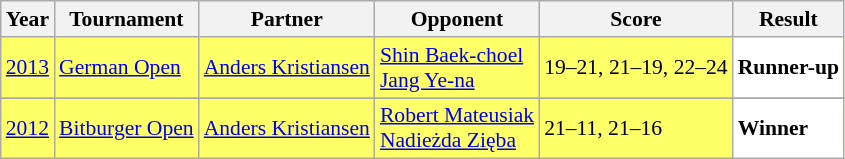<table class="sortable wikitable" style="font-size: 90%;">
<tr>
<th>Year</th>
<th>Tournament</th>
<th>Partner</th>
<th>Opponent</th>
<th>Score</th>
<th>Result</th>
</tr>
<tr style="background:#FFFF67">
<td align="center"><a href='#'>2013</a></td>
<td align="left"><a href='#'>German Open</a></td>
<td align="left"> <a href='#'>Anders Kristiansen</a></td>
<td align="left"> <a href='#'>Shin Baek-choel</a> <br>  <a href='#'>Jang Ye-na</a></td>
<td align="left">19–21, 21–19, 22–24</td>
<td style="text-align:left; background:white"> <strong>Runner-up</strong></td>
</tr>
<tr>
</tr>
<tr style="background:#FFFF67">
<td align="center"><a href='#'>2012</a></td>
<td align="left"><a href='#'>Bitburger Open</a></td>
<td align="left"> <a href='#'>Anders Kristiansen</a></td>
<td align="left"> <a href='#'>Robert Mateusiak</a> <br>  <a href='#'>Nadieżda Zięba</a></td>
<td align="left">21–11, 21–16</td>
<td style="text-align:left; background:white"> <strong>Winner</strong></td>
</tr>
</table>
